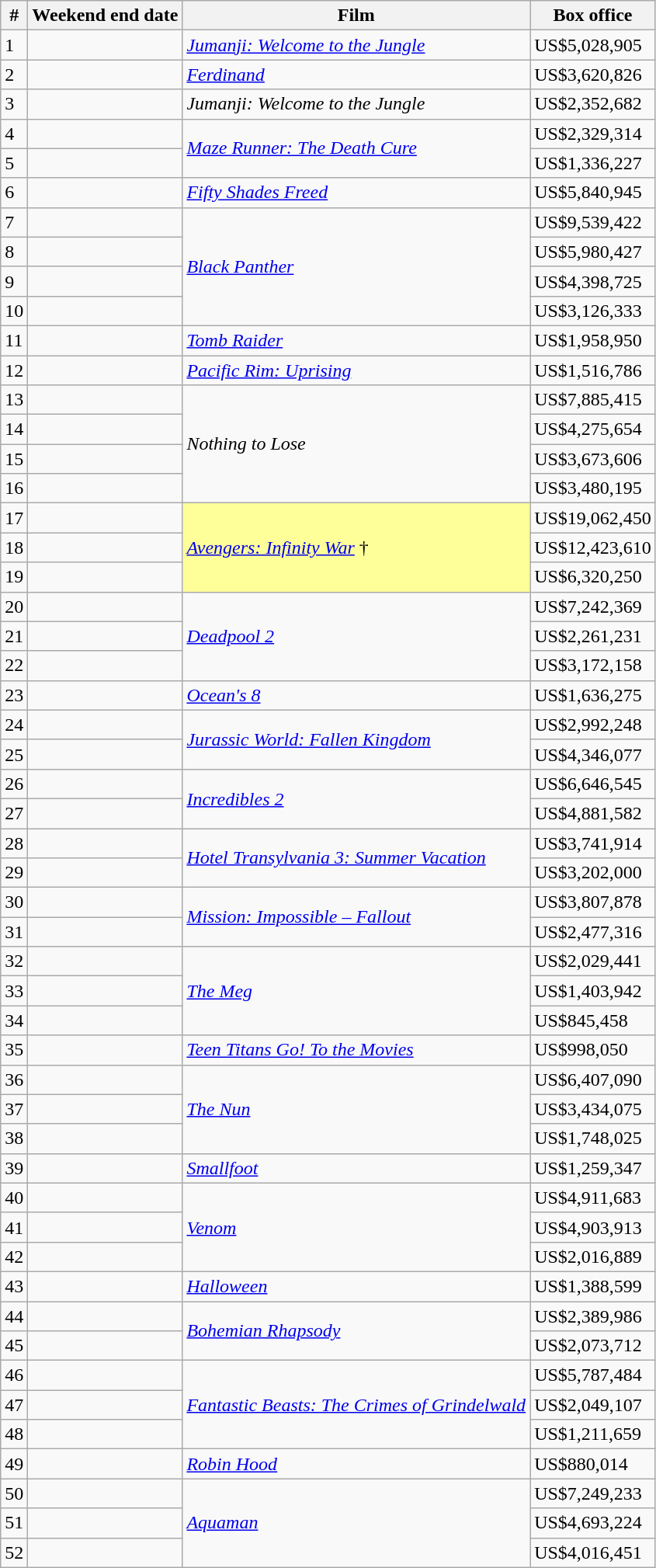<table class="wikitable sortable">
<tr>
<th abbr="Week">#</th>
<th abbr="Date">Weekend end date</th>
<th>Film</th>
<th>Box office</th>
</tr>
<tr>
<td>1</td>
<td></td>
<td><em><a href='#'>Jumanji: Welcome to the Jungle</a></em></td>
<td>US$5,028,905</td>
</tr>
<tr>
<td>2</td>
<td></td>
<td><em><a href='#'>Ferdinand</a></em></td>
<td>US$3,620,826</td>
</tr>
<tr>
<td>3</td>
<td></td>
<td><em>Jumanji: Welcome to the Jungle</em></td>
<td>US$2,352,682</td>
</tr>
<tr>
<td>4</td>
<td></td>
<td rowspan="2"><em><a href='#'>Maze Runner: The Death Cure</a></em></td>
<td>US$2,329,314</td>
</tr>
<tr>
<td>5</td>
<td></td>
<td>US$1,336,227</td>
</tr>
<tr>
<td>6</td>
<td></td>
<td><em><a href='#'>Fifty Shades Freed</a></em></td>
<td>US$5,840,945</td>
</tr>
<tr>
<td>7</td>
<td></td>
<td rowspan="4"><em><a href='#'>Black Panther</a></em></td>
<td>US$9,539,422</td>
</tr>
<tr>
<td>8</td>
<td></td>
<td>US$5,980,427</td>
</tr>
<tr>
<td>9</td>
<td></td>
<td>US$4,398,725</td>
</tr>
<tr>
<td>10</td>
<td></td>
<td>US$3,126,333</td>
</tr>
<tr>
<td>11</td>
<td></td>
<td><em><a href='#'>Tomb Raider</a></em></td>
<td>US$1,958,950</td>
</tr>
<tr>
<td>12</td>
<td></td>
<td><em><a href='#'>Pacific Rim: Uprising</a></em></td>
<td>US$1,516,786</td>
</tr>
<tr>
<td>13</td>
<td></td>
<td rowspan="4"><em>Nothing to Lose</em></td>
<td>US$7,885,415</td>
</tr>
<tr>
<td>14</td>
<td></td>
<td>US$4,275,654</td>
</tr>
<tr>
<td>15</td>
<td></td>
<td>US$3,673,606</td>
</tr>
<tr>
<td>16</td>
<td></td>
<td>US$3,480,195</td>
</tr>
<tr>
<td>17</td>
<td></td>
<td rowspan="3" style="background-color:#FFFF99"><em><a href='#'>Avengers: Infinity War</a></em> †</td>
<td>US$19,062,450</td>
</tr>
<tr>
<td>18</td>
<td></td>
<td>US$12,423,610</td>
</tr>
<tr>
<td>19</td>
<td></td>
<td>US$6,320,250</td>
</tr>
<tr>
<td>20</td>
<td></td>
<td rowspan="3"><em><a href='#'>Deadpool 2</a></em></td>
<td>US$7,242,369</td>
</tr>
<tr>
<td>21</td>
<td></td>
<td>US$2,261,231</td>
</tr>
<tr>
<td>22</td>
<td></td>
<td>US$3,172,158</td>
</tr>
<tr>
<td>23</td>
<td></td>
<td><em><a href='#'>Ocean's 8</a></em></td>
<td>US$1,636,275</td>
</tr>
<tr>
<td>24</td>
<td></td>
<td rowspan="2"><em><a href='#'>Jurassic World: Fallen Kingdom</a></em></td>
<td>US$2,992,248</td>
</tr>
<tr>
<td>25</td>
<td></td>
<td>US$4,346,077</td>
</tr>
<tr>
<td>26</td>
<td></td>
<td rowspan="2"><em><a href='#'>Incredibles 2</a></em></td>
<td>US$6,646,545</td>
</tr>
<tr>
<td>27</td>
<td></td>
<td>US$4,881,582</td>
</tr>
<tr>
<td>28</td>
<td></td>
<td rowspan="2"><em><a href='#'>Hotel Transylvania 3: Summer Vacation</a></em></td>
<td>US$3,741,914</td>
</tr>
<tr>
<td>29</td>
<td></td>
<td>US$3,202,000</td>
</tr>
<tr>
<td>30</td>
<td></td>
<td rowspan="2"><em><a href='#'>Mission: Impossible – Fallout</a></em></td>
<td>US$3,807,878</td>
</tr>
<tr>
<td>31</td>
<td></td>
<td>US$2,477,316</td>
</tr>
<tr>
<td>32</td>
<td></td>
<td rowspan="3"><em><a href='#'>The Meg</a></em></td>
<td>US$2,029,441</td>
</tr>
<tr>
<td>33</td>
<td></td>
<td>US$1,403,942</td>
</tr>
<tr>
<td>34</td>
<td></td>
<td>US$845,458</td>
</tr>
<tr>
<td>35</td>
<td></td>
<td><em><a href='#'>Teen Titans Go! To the Movies</a></em></td>
<td>US$998,050</td>
</tr>
<tr>
<td>36</td>
<td></td>
<td rowspan="3"><em><a href='#'>The Nun</a></em></td>
<td>US$6,407,090</td>
</tr>
<tr>
<td>37</td>
<td></td>
<td>US$3,434,075</td>
</tr>
<tr>
<td>38</td>
<td></td>
<td>US$1,748,025</td>
</tr>
<tr>
<td>39</td>
<td></td>
<td><em><a href='#'>Smallfoot</a></em></td>
<td>US$1,259,347</td>
</tr>
<tr>
<td>40</td>
<td></td>
<td rowspan="3"><em><a href='#'>Venom</a></em></td>
<td>US$4,911,683</td>
</tr>
<tr>
<td>41</td>
<td></td>
<td>US$4,903,913</td>
</tr>
<tr>
<td>42</td>
<td></td>
<td>US$2,016,889</td>
</tr>
<tr>
<td>43</td>
<td></td>
<td><em><a href='#'>Halloween</a></em></td>
<td>US$1,388,599</td>
</tr>
<tr>
<td>44</td>
<td></td>
<td rowspan="2"><em><a href='#'>Bohemian Rhapsody</a></em></td>
<td>US$2,389,986</td>
</tr>
<tr>
<td>45</td>
<td></td>
<td>US$2,073,712</td>
</tr>
<tr>
<td>46</td>
<td></td>
<td rowspan="3"><em><a href='#'>Fantastic Beasts: The Crimes of Grindelwald</a></em></td>
<td>US$5,787,484</td>
</tr>
<tr>
<td>47</td>
<td></td>
<td>US$2,049,107</td>
</tr>
<tr>
<td>48</td>
<td></td>
<td>US$1,211,659</td>
</tr>
<tr>
<td>49</td>
<td></td>
<td><em><a href='#'>Robin Hood</a></em></td>
<td>US$880,014</td>
</tr>
<tr>
<td>50</td>
<td></td>
<td rowspan="3"><em><a href='#'>Aquaman</a></em></td>
<td>US$7,249,233</td>
</tr>
<tr>
<td>51</td>
<td></td>
<td>US$4,693,224</td>
</tr>
<tr>
<td>52</td>
<td></td>
<td>US$4,016,451</td>
</tr>
</table>
